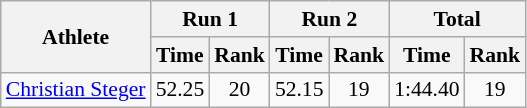<table class="wikitable"  border="1" style="font-size:90%">
<tr>
<th rowspan="2">Athlete</th>
<th colspan="2">Run 1</th>
<th colspan="2">Run 2</th>
<th colspan="2">Total</th>
</tr>
<tr>
<th>Time</th>
<th>Rank</th>
<th>Time</th>
<th>Rank</th>
<th>Time</th>
<th>Rank</th>
</tr>
<tr>
<td><a href='#'>Christian Steger</a></td>
<td align="center">52.25</td>
<td align="center">20</td>
<td align="center">52.15</td>
<td align="center">19</td>
<td align="center">1:44.40</td>
<td align="center">19</td>
</tr>
</table>
